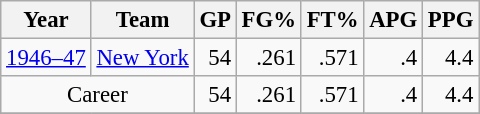<table class="wikitable sortable" style="font-size:95%; text-align:right;">
<tr>
<th>Year</th>
<th>Team</th>
<th>GP</th>
<th>FG%</th>
<th>FT%</th>
<th>APG</th>
<th>PPG</th>
</tr>
<tr>
<td style="text-align:left;"><a href='#'>1946–47</a></td>
<td style="text-align:left;"><a href='#'>New York</a></td>
<td>54</td>
<td>.261</td>
<td>.571</td>
<td>.4</td>
<td>4.4</td>
</tr>
<tr>
<td style="text-align:center;" colspan="2">Career</td>
<td>54</td>
<td>.261</td>
<td>.571</td>
<td>.4</td>
<td>4.4</td>
</tr>
<tr>
</tr>
</table>
